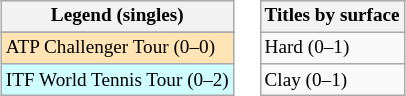<table>
<tr valign=top>
<td><br><table class=wikitable style=font-size:80%>
<tr>
<th>Legend (singles)</th>
</tr>
<tr bgcolor=e5d1cb>
</tr>
<tr bgcolor=moccasin>
<td>ATP Challenger Tour (0–0)</td>
</tr>
<tr bgcolor=cffcff>
<td>ITF World Tennis Tour (0–2)</td>
</tr>
</table>
</td>
<td><br><table class=wikitable style=font-size:80%>
<tr>
<th>Titles by surface</th>
</tr>
<tr>
<td>Hard (0–1)</td>
</tr>
<tr>
<td>Clay (0–1)</td>
</tr>
</table>
</td>
</tr>
</table>
